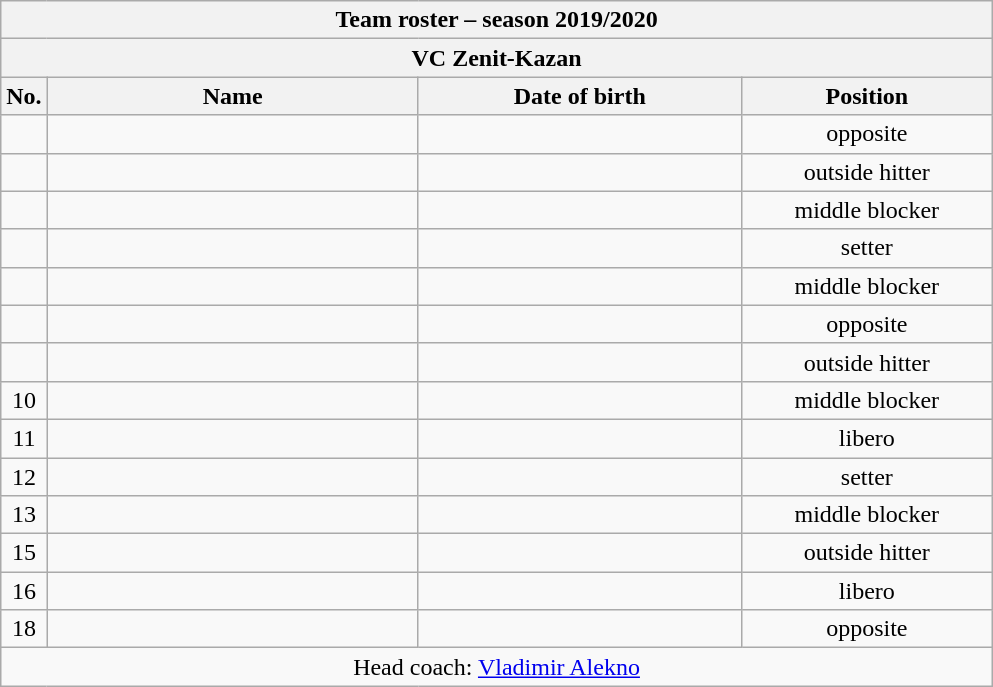<table class="wikitable collapsible collapsed sortable" style="font-size:100%; text-align:center;">
<tr>
<th colspan=6>Team roster – season 2019/2020</th>
</tr>
<tr>
<th colspan=6>VC Zenit-Kazan</th>
</tr>
<tr>
<th>No.</th>
<th style="width:15em">Name</th>
<th style="width:13em">Date of birth</th>
<th style="width:10em">Position</th>
</tr>
<tr>
<td></td>
<td align=left> </td>
<td align=right></td>
<td>opposite</td>
</tr>
<tr>
<td></td>
<td align=left> </td>
<td align=right></td>
<td>outside hitter</td>
</tr>
<tr>
<td></td>
<td align=left> </td>
<td align=right></td>
<td>middle blocker</td>
</tr>
<tr>
<td></td>
<td align=left> </td>
<td align=right></td>
<td>setter</td>
</tr>
<tr>
<td></td>
<td align=left> </td>
<td align=right></td>
<td>middle blocker</td>
</tr>
<tr>
<td></td>
<td align=left> </td>
<td align=right></td>
<td>opposite</td>
</tr>
<tr>
<td></td>
<td align=left> </td>
<td align=right></td>
<td>outside hitter</td>
</tr>
<tr>
<td>10</td>
<td align=left> </td>
<td align=right></td>
<td>middle blocker</td>
</tr>
<tr>
<td>11</td>
<td align=left> </td>
<td align=right></td>
<td>libero</td>
</tr>
<tr>
<td>12</td>
<td align=left> </td>
<td align=right></td>
<td>setter</td>
</tr>
<tr>
<td>13</td>
<td align=left> </td>
<td align=right></td>
<td>middle blocker</td>
</tr>
<tr>
<td>15</td>
<td align=left> </td>
<td align=right></td>
<td>outside hitter</td>
</tr>
<tr>
<td>16</td>
<td align=left> </td>
<td align=right></td>
<td>libero</td>
</tr>
<tr>
<td>18</td>
<td align=left> </td>
<td align=right></td>
<td>opposite</td>
</tr>
<tr>
<td colspan=4>Head coach:  <a href='#'>Vladimir Alekno</a></td>
</tr>
</table>
